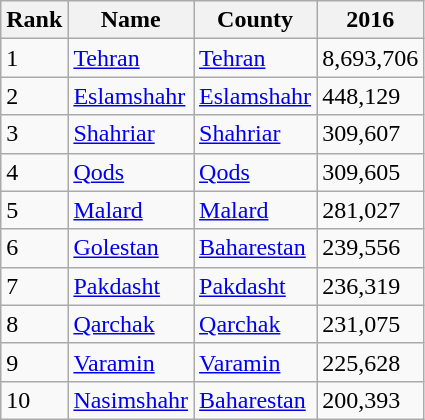<table class="wikitable sortable">
<tr>
<th>Rank</th>
<th>Name</th>
<th>County</th>
<th>2016</th>
</tr>
<tr>
<td>1</td>
<td><a href='#'>Tehran</a></td>
<td><a href='#'>Tehran</a></td>
<td>8,693,706</td>
</tr>
<tr>
<td>2</td>
<td><a href='#'>Eslamshahr</a></td>
<td><a href='#'>Eslamshahr</a></td>
<td>448,129</td>
</tr>
<tr>
<td>3</td>
<td><a href='#'>Shahriar</a></td>
<td><a href='#'>Shahriar</a></td>
<td>309,607</td>
</tr>
<tr>
<td>4</td>
<td><a href='#'>Qods</a></td>
<td><a href='#'>Qods</a></td>
<td>309,605</td>
</tr>
<tr>
<td>5</td>
<td><a href='#'>Malard</a></td>
<td><a href='#'>Malard</a></td>
<td>281,027</td>
</tr>
<tr>
<td>6</td>
<td><a href='#'>Golestan</a></td>
<td><a href='#'>Baharestan</a></td>
<td>239,556</td>
</tr>
<tr>
<td>7</td>
<td><a href='#'>Pakdasht</a></td>
<td><a href='#'>Pakdasht</a></td>
<td>236,319</td>
</tr>
<tr>
<td>8</td>
<td><a href='#'>Qarchak</a></td>
<td><a href='#'>Qarchak</a></td>
<td>231,075</td>
</tr>
<tr>
<td>9</td>
<td><a href='#'>Varamin</a></td>
<td><a href='#'>Varamin</a></td>
<td>225,628</td>
</tr>
<tr>
<td>10</td>
<td><a href='#'>Nasimshahr</a></td>
<td><a href='#'>Baharestan</a></td>
<td>200,393</td>
</tr>
</table>
